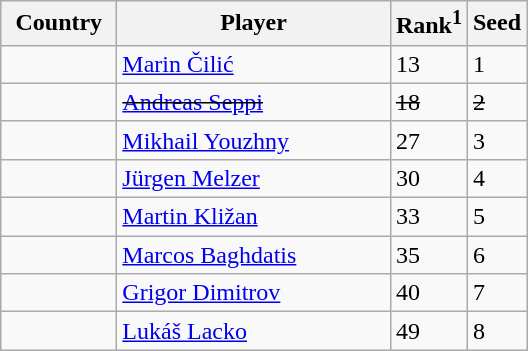<table class="sortable wikitable">
<tr>
<th width="70">Country</th>
<th width="175">Player</th>
<th>Rank<sup>1</sup></th>
<th>Seed</th>
</tr>
<tr>
<td></td>
<td><a href='#'>Marin Čilić</a></td>
<td>13</td>
<td>1</td>
</tr>
<tr>
<td><s></s></td>
<td><s><a href='#'>Andreas Seppi</a></s></td>
<td><s>18</s></td>
<td><s>2</s></td>
</tr>
<tr>
<td></td>
<td><a href='#'>Mikhail Youzhny</a></td>
<td>27</td>
<td>3</td>
</tr>
<tr>
<td></td>
<td><a href='#'>Jürgen Melzer</a></td>
<td>30</td>
<td>4</td>
</tr>
<tr>
<td></td>
<td><a href='#'>Martin Kližan</a></td>
<td>33</td>
<td>5</td>
</tr>
<tr>
<td></td>
<td><a href='#'>Marcos Baghdatis</a></td>
<td>35</td>
<td>6</td>
</tr>
<tr>
<td></td>
<td><a href='#'>Grigor Dimitrov</a></td>
<td>40</td>
<td>7</td>
</tr>
<tr>
<td></td>
<td><a href='#'>Lukáš Lacko</a></td>
<td>49</td>
<td>8</td>
</tr>
</table>
